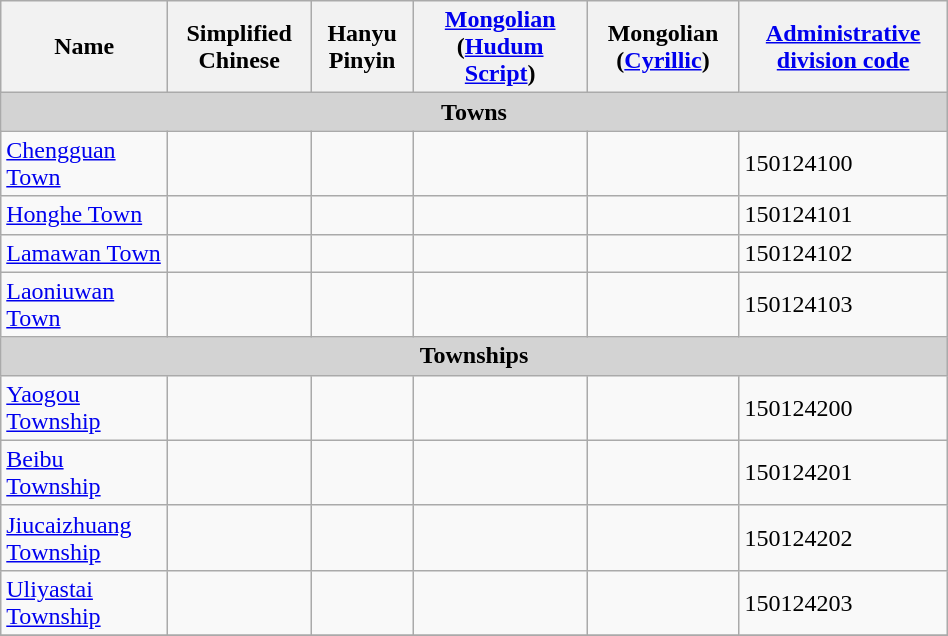<table class="wikitable" align="center" style="width:50%; border="1">
<tr>
<th>Name</th>
<th>Simplified Chinese</th>
<th>Hanyu Pinyin</th>
<th><a href='#'>Mongolian</a> (<a href='#'>Hudum Script</a>)</th>
<th>Mongolian (<a href='#'>Cyrillic</a>)</th>
<th><a href='#'>Administrative division code</a></th>
</tr>
<tr>
<td colspan="6"  style="text-align:center; background:#d3d3d3;"><strong>Towns</strong></td>
</tr>
<tr --------->
<td><a href='#'>Chengguan Town</a></td>
<td></td>
<td></td>
<td></td>
<td></td>
<td>150124100</td>
</tr>
<tr>
<td><a href='#'>Honghe Town</a></td>
<td></td>
<td></td>
<td></td>
<td></td>
<td>150124101</td>
</tr>
<tr>
<td><a href='#'>Lamawan Town</a></td>
<td></td>
<td></td>
<td></td>
<td></td>
<td>150124102</td>
</tr>
<tr>
<td><a href='#'>Laoniuwan Town</a></td>
<td></td>
<td></td>
<td></td>
<td></td>
<td>150124103</td>
</tr>
<tr>
<td colspan="6"  style="text-align:center; background:#d3d3d3;"><strong>Townships</strong></td>
</tr>
<tr --------->
<td><a href='#'>Yaogou Township</a></td>
<td></td>
<td></td>
<td></td>
<td></td>
<td>150124200</td>
</tr>
<tr>
<td><a href='#'>Beibu Township</a></td>
<td></td>
<td></td>
<td></td>
<td></td>
<td>150124201</td>
</tr>
<tr>
<td><a href='#'>Jiucaizhuang Township</a></td>
<td></td>
<td></td>
<td></td>
<td></td>
<td>150124202</td>
</tr>
<tr>
<td><a href='#'>Uliyastai Township</a></td>
<td></td>
<td></td>
<td></td>
<td></td>
<td>150124203</td>
</tr>
<tr>
</tr>
</table>
